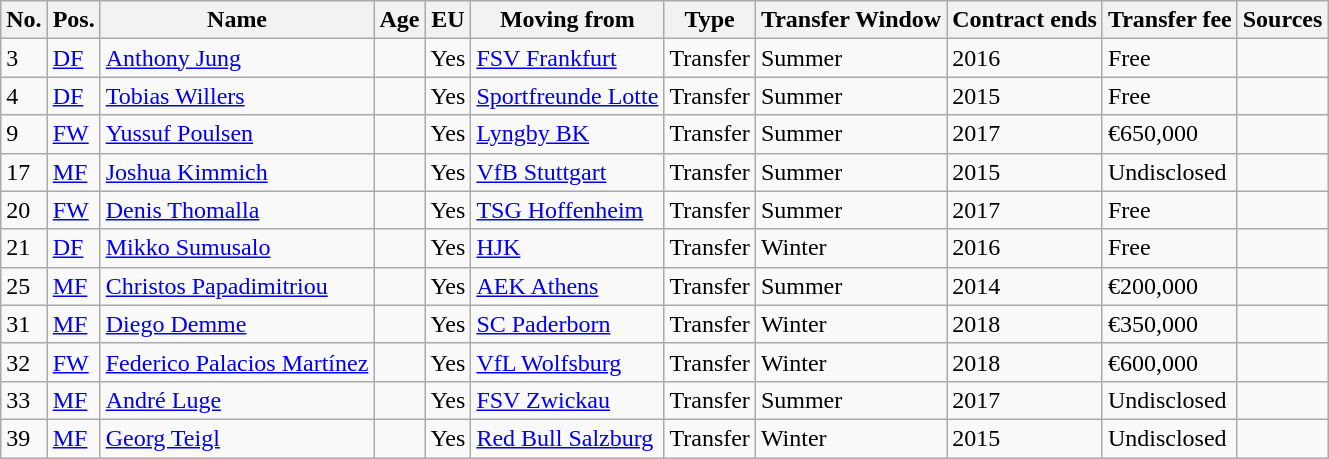<table class="wikitable">
<tr>
<th>No.</th>
<th>Pos.</th>
<th>Name</th>
<th>Age</th>
<th>EU</th>
<th>Moving from</th>
<th>Type</th>
<th>Transfer Window</th>
<th>Contract ends</th>
<th>Transfer fee</th>
<th>Sources</th>
</tr>
<tr>
<td>3</td>
<td><a href='#'>DF</a></td>
<td><a href='#'>Anthony Jung</a></td>
<td></td>
<td>Yes</td>
<td><a href='#'>FSV Frankfurt</a></td>
<td>Transfer</td>
<td>Summer</td>
<td>2016</td>
<td>Free</td>
<td></td>
</tr>
<tr>
<td>4</td>
<td><a href='#'>DF</a></td>
<td><a href='#'>Tobias Willers</a></td>
<td></td>
<td>Yes</td>
<td><a href='#'>Sportfreunde Lotte</a></td>
<td>Transfer</td>
<td>Summer</td>
<td>2015</td>
<td>Free</td>
<td></td>
</tr>
<tr>
<td>9</td>
<td><a href='#'>FW</a></td>
<td><a href='#'>Yussuf Poulsen</a></td>
<td></td>
<td>Yes</td>
<td><a href='#'>Lyngby BK</a></td>
<td>Transfer</td>
<td>Summer</td>
<td>2017</td>
<td>€650,000</td>
<td></td>
</tr>
<tr>
<td>17</td>
<td><a href='#'>MF</a></td>
<td><a href='#'>Joshua Kimmich</a></td>
<td></td>
<td>Yes</td>
<td><a href='#'>VfB Stuttgart</a></td>
<td>Transfer</td>
<td>Summer</td>
<td>2015</td>
<td>Undisclosed</td>
<td></td>
</tr>
<tr>
<td>20</td>
<td><a href='#'>FW</a></td>
<td><a href='#'>Denis Thomalla</a></td>
<td></td>
<td>Yes</td>
<td><a href='#'>TSG Hoffenheim</a></td>
<td>Transfer</td>
<td>Summer</td>
<td>2017</td>
<td>Free</td>
<td></td>
</tr>
<tr>
<td>21</td>
<td><a href='#'>DF</a></td>
<td><a href='#'>Mikko Sumusalo</a></td>
<td></td>
<td>Yes</td>
<td><a href='#'>HJK</a></td>
<td>Transfer</td>
<td>Winter</td>
<td>2016</td>
<td>Free</td>
<td></td>
</tr>
<tr>
<td>25</td>
<td><a href='#'>MF</a></td>
<td><a href='#'>Christos Papadimitriou</a></td>
<td></td>
<td>Yes</td>
<td><a href='#'>AEK Athens</a></td>
<td>Transfer</td>
<td>Summer</td>
<td>2014</td>
<td>€200,000</td>
<td></td>
</tr>
<tr>
<td>31</td>
<td><a href='#'>MF</a></td>
<td><a href='#'>Diego Demme</a></td>
<td></td>
<td>Yes</td>
<td><a href='#'>SC Paderborn</a></td>
<td>Transfer</td>
<td>Winter</td>
<td>2018</td>
<td>€350,000</td>
<td></td>
</tr>
<tr>
<td>32</td>
<td><a href='#'>FW</a></td>
<td><a href='#'>Federico Palacios Martínez</a></td>
<td></td>
<td>Yes</td>
<td><a href='#'>VfL Wolfsburg</a></td>
<td>Transfer</td>
<td>Winter</td>
<td>2018</td>
<td>€600,000</td>
<td></td>
</tr>
<tr>
<td>33</td>
<td><a href='#'>MF</a></td>
<td><a href='#'>André Luge</a></td>
<td></td>
<td>Yes</td>
<td><a href='#'>FSV Zwickau</a></td>
<td>Transfer</td>
<td>Summer</td>
<td>2017</td>
<td>Undisclosed</td>
<td></td>
</tr>
<tr>
<td>39</td>
<td><a href='#'>MF</a></td>
<td><a href='#'>Georg Teigl</a></td>
<td></td>
<td>Yes</td>
<td><a href='#'>Red Bull Salzburg</a></td>
<td>Transfer</td>
<td>Winter</td>
<td>2015</td>
<td>Undisclosed</td>
<td></td>
</tr>
</table>
